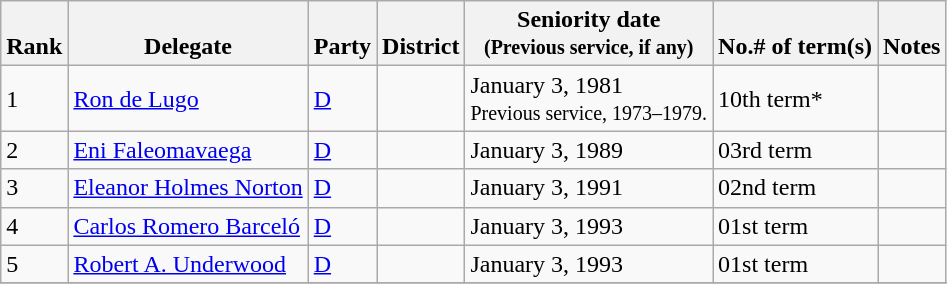<table class="wikitable sortable">
<tr valign=bottom>
<th>Rank</th>
<th>Delegate</th>
<th>Party</th>
<th>District</th>
<th>Seniority date<br><small>(Previous service, if any)</small><br></th>
<th>No.# of term(s)</th>
<th>Notes</th>
</tr>
<tr>
<td>1</td>
<td><a href='#'>Ron de Lugo</a></td>
<td><a href='#'>D</a></td>
<td></td>
<td>January 3, 1981<br><small>Previous service, 1973–1979. </small></td>
<td>10th term*</td>
<td></td>
</tr>
<tr>
<td>2</td>
<td><a href='#'>Eni Faleomavaega</a></td>
<td><a href='#'>D</a></td>
<td></td>
<td>January 3, 1989</td>
<td>03rd term</td>
<td></td>
</tr>
<tr>
<td>3</td>
<td><a href='#'>Eleanor Holmes Norton</a></td>
<td><a href='#'>D</a></td>
<td></td>
<td>January 3, 1991</td>
<td>02nd term</td>
<td></td>
</tr>
<tr>
<td>4</td>
<td><a href='#'>Carlos Romero Barceló</a></td>
<td><a href='#'>D</a></td>
<td></td>
<td>January 3, 1993</td>
<td>01st term</td>
<td></td>
</tr>
<tr>
<td>5</td>
<td><a href='#'>Robert A. Underwood</a></td>
<td><a href='#'>D</a></td>
<td></td>
<td>January 3, 1993</td>
<td>01st term</td>
<td></td>
</tr>
<tr>
</tr>
</table>
